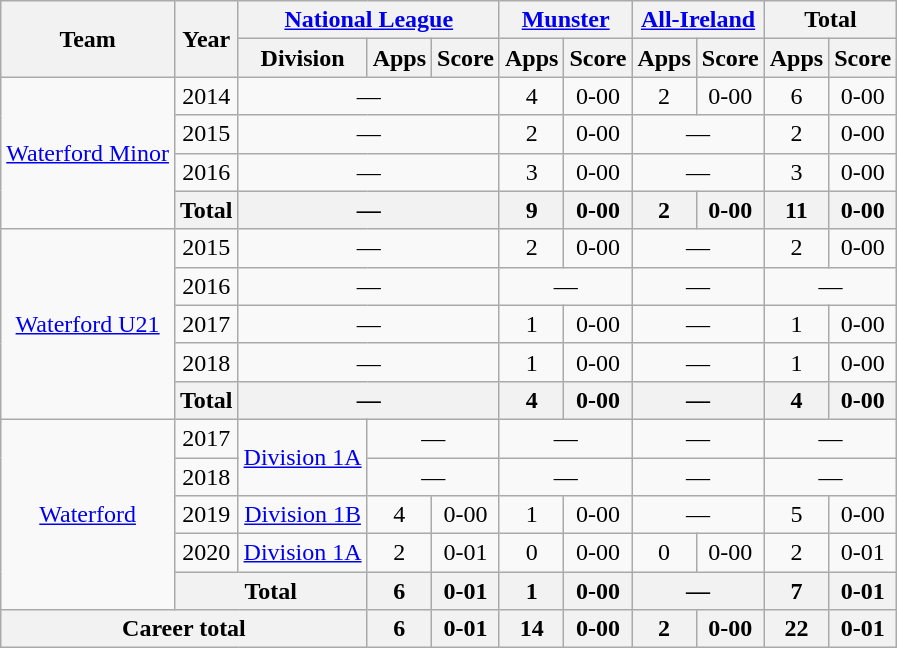<table class="wikitable" style="text-align:center">
<tr>
<th rowspan="2">Team</th>
<th rowspan="2">Year</th>
<th colspan="3"><a href='#'>National League</a></th>
<th colspan="2"><a href='#'>Munster</a></th>
<th colspan="2"><a href='#'>All-Ireland</a></th>
<th colspan="2">Total</th>
</tr>
<tr>
<th>Division</th>
<th>Apps</th>
<th>Score</th>
<th>Apps</th>
<th>Score</th>
<th>Apps</th>
<th>Score</th>
<th>Apps</th>
<th>Score</th>
</tr>
<tr>
<td rowspan="4"><a href='#'>Waterford Minor</a></td>
<td>2014</td>
<td colspan=3>—</td>
<td>4</td>
<td>0-00</td>
<td>2</td>
<td>0-00</td>
<td>6</td>
<td>0-00</td>
</tr>
<tr>
<td>2015</td>
<td colspan=3>—</td>
<td>2</td>
<td>0-00</td>
<td colspan=2>—</td>
<td>2</td>
<td>0-00</td>
</tr>
<tr>
<td>2016</td>
<td colspan=3>—</td>
<td>3</td>
<td>0-00</td>
<td colspan=2>—</td>
<td>3</td>
<td>0-00</td>
</tr>
<tr>
<th>Total</th>
<th colspan=3>—</th>
<th>9</th>
<th>0-00</th>
<th>2</th>
<th>0-00</th>
<th>11</th>
<th>0-00</th>
</tr>
<tr>
<td rowspan="5"><a href='#'>Waterford U21</a></td>
<td>2015</td>
<td colspan=3>—</td>
<td>2</td>
<td>0-00</td>
<td colspan=2>—</td>
<td>2</td>
<td>0-00</td>
</tr>
<tr>
<td>2016</td>
<td colspan=3>—</td>
<td colspan=2>—</td>
<td colspan=2>—</td>
<td colspan=2>—</td>
</tr>
<tr>
<td>2017</td>
<td colspan=3>—</td>
<td>1</td>
<td>0-00</td>
<td colspan=2>—</td>
<td>1</td>
<td>0-00</td>
</tr>
<tr>
<td>2018</td>
<td colspan=3>—</td>
<td>1</td>
<td>0-00</td>
<td colspan=2>—</td>
<td>1</td>
<td>0-00</td>
</tr>
<tr>
<th>Total</th>
<th colspan=3>—</th>
<th>4</th>
<th>0-00</th>
<th colspan=2>—</th>
<th>4</th>
<th>0-00</th>
</tr>
<tr>
<td rowspan="5"><a href='#'>Waterford</a></td>
<td>2017</td>
<td rowspan="2"><a href='#'>Division 1A</a></td>
<td colspan=2>—</td>
<td colspan=2>—</td>
<td colspan=2>—</td>
<td colspan=2>—</td>
</tr>
<tr>
<td>2018</td>
<td colspan=2>—</td>
<td colspan=2>—</td>
<td colspan=2>—</td>
<td colspan=2>—</td>
</tr>
<tr>
<td>2019</td>
<td rowspan="1"><a href='#'>Division 1B</a></td>
<td>4</td>
<td>0-00</td>
<td>1</td>
<td>0-00</td>
<td colspan=2>—</td>
<td>5</td>
<td>0-00</td>
</tr>
<tr>
<td>2020</td>
<td rowspan="1"><a href='#'>Division 1A</a></td>
<td>2</td>
<td>0-01</td>
<td>0</td>
<td>0-00</td>
<td>0</td>
<td>0-00</td>
<td>2</td>
<td>0-01</td>
</tr>
<tr>
<th colspan="2">Total</th>
<th>6</th>
<th>0-01</th>
<th>1</th>
<th>0-00</th>
<th colspan=2>—</th>
<th>7</th>
<th>0-01</th>
</tr>
<tr>
<th colspan="3">Career total</th>
<th>6</th>
<th>0-01</th>
<th>14</th>
<th>0-00</th>
<th>2</th>
<th>0-00</th>
<th>22</th>
<th>0-01</th>
</tr>
</table>
